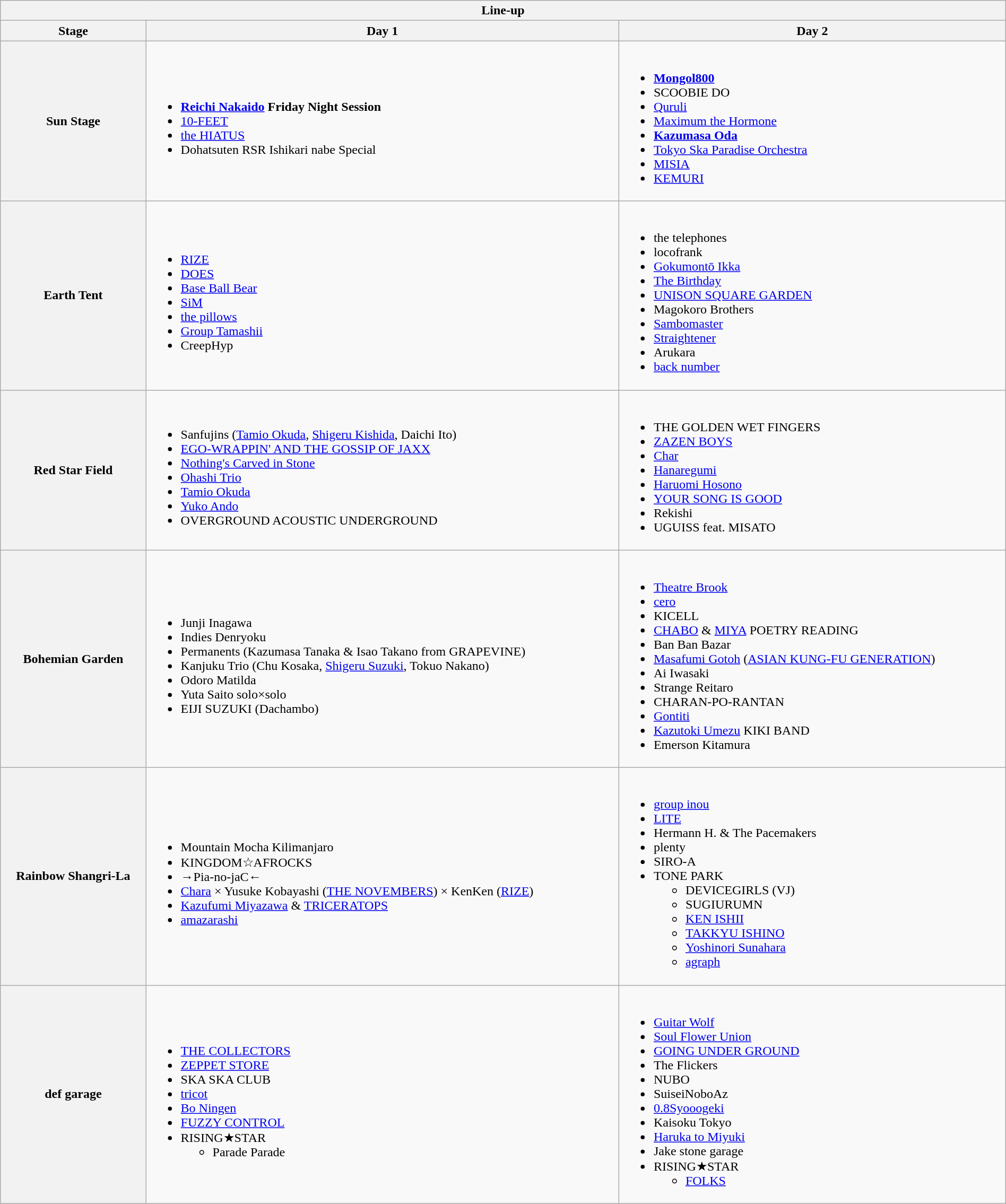<table class="wikitable collapsible collapsed" style="clear:none; margin:0 auto; padding:0 auto;width:100%">
<tr>
<th colspan="3">Line-up</th>
</tr>
<tr>
<th>Stage</th>
<th>Day 1</th>
<th>Day 2</th>
</tr>
<tr>
<th>Sun Stage</th>
<td><br><ul><li><strong><a href='#'>Reichi Nakaido</a> Friday Night Session</strong></li><li><a href='#'>10-FEET</a></li><li><a href='#'>the HIATUS</a></li><li>Dohatsuten RSR Ishikari nabe Special</li></ul></td>
<td><br><ul><li><strong><a href='#'>Mongol800</a></strong></li><li>SCOOBIE DO</li><li><a href='#'>Quruli</a></li><li><a href='#'>Maximum the Hormone</a></li><li><strong><a href='#'>Kazumasa Oda</a></strong></li><li><a href='#'>Tokyo Ska Paradise Orchestra</a></li><li><a href='#'>MISIA</a></li><li><a href='#'>KEMURI</a></li></ul></td>
</tr>
<tr>
<th>Earth Tent</th>
<td><br><ul><li><a href='#'>RIZE</a></li><li><a href='#'>DOES</a></li><li><a href='#'>Base Ball Bear</a></li><li><a href='#'>SiM</a></li><li><a href='#'>the pillows</a></li><li><a href='#'>Group Tamashii</a></li><li>CreepHyp</li></ul></td>
<td><br><ul><li>the telephones</li><li>locofrank</li><li><a href='#'>Gokumontō Ikka</a></li><li><a href='#'>The Birthday</a></li><li><a href='#'>UNISON SQUARE GARDEN</a></li><li>Magokoro Brothers</li><li><a href='#'>Sambomaster</a></li><li><a href='#'>Straightener</a></li><li>Arukara</li><li><a href='#'>back number</a></li></ul></td>
</tr>
<tr>
<th>Red Star Field</th>
<td><br><ul><li>Sanfujins (<a href='#'>Tamio Okuda</a>, <a href='#'>Shigeru Kishida</a>, Daichi Ito)</li><li><a href='#'>EGO-WRAPPIN' AND THE GOSSIP OF JAXX</a></li><li><a href='#'>Nothing's Carved in Stone</a></li><li><a href='#'>Ohashi Trio</a></li><li><a href='#'>Tamio Okuda</a></li><li><a href='#'>Yuko Ando</a></li><li>OVERGROUND ACOUSTIC UNDERGROUND</li></ul></td>
<td><br><ul><li>THE GOLDEN WET FINGERS</li><li><a href='#'>ZAZEN BOYS</a></li><li><a href='#'>Char</a></li><li><a href='#'>Hanaregumi</a></li><li><a href='#'>Haruomi Hosono</a></li><li><a href='#'>YOUR SONG IS GOOD</a></li><li>Rekishi</li><li>UGUISS feat. MISATO</li></ul></td>
</tr>
<tr>
<th>Bohemian Garden</th>
<td><br><ul><li>Junji Inagawa</li><li>Indies Denryoku</li><li>Permanents (Kazumasa Tanaka & Isao Takano from GRAPEVINE)</li><li>Kanjuku Trio (Chu Kosaka, <a href='#'>Shigeru Suzuki</a>, Tokuo Nakano)</li><li>Odoro Matilda</li><li>Yuta Saito solo×solo</li><li>EIJI SUZUKI (Dachambo)</li></ul></td>
<td><br><ul><li><a href='#'>Theatre Brook</a></li><li><a href='#'>cero</a></li><li>KICELL</li><li><a href='#'>CHABO</a> & <a href='#'>MIYA</a> POETRY READING</li><li>Ban Ban Bazar</li><li><a href='#'>Masafumi Gotoh</a> (<a href='#'>ASIAN KUNG-FU GENERATION</a>)</li><li>Ai Iwasaki</li><li>Strange Reitaro</li><li>CHARAN-PO-RANTAN</li><li><a href='#'>Gontiti</a></li><li><a href='#'>Kazutoki Umezu</a> KIKI BAND</li><li>Emerson Kitamura</li></ul></td>
</tr>
<tr>
<th>Rainbow Shangri-La</th>
<td><br><ul><li>Mountain Mocha Kilimanjaro</li><li>KINGDOM☆AFROCKS</li><li>→Pia-no-jaC←</li><li><a href='#'>Chara</a> × Yusuke Kobayashi (<a href='#'>THE NOVEMBERS</a>) × KenKen (<a href='#'>RIZE</a>)</li><li><a href='#'>Kazufumi Miyazawa</a> & <a href='#'>TRICERATOPS</a></li><li><a href='#'>amazarashi</a></li></ul></td>
<td><br><ul><li><a href='#'>group inou</a></li><li><a href='#'>LITE</a></li><li>Hermann H. & The Pacemakers</li><li>plenty</li><li>SIRO-A</li><li>TONE PARK<ul><li>DEVICEGIRLS (VJ)</li><li>SUGIURUMN</li><li><a href='#'>KEN ISHII</a></li><li><a href='#'>TAKKYU ISHINO</a></li><li><a href='#'>Yoshinori Sunahara</a></li><li><a href='#'>agraph</a></li></ul></li></ul></td>
</tr>
<tr>
<th>def garage</th>
<td><br><ul><li><a href='#'>THE COLLECTORS</a></li><li><a href='#'>ZEPPET STORE</a></li><li>SKA SKA CLUB</li><li><a href='#'>tricot</a></li><li><a href='#'>Bo Ningen</a></li><li><a href='#'>FUZZY CONTROL</a></li><li>RISING★STAR<ul><li>Parade Parade</li></ul></li></ul></td>
<td><br><ul><li><a href='#'>Guitar Wolf</a></li><li><a href='#'>Soul Flower Union</a></li><li><a href='#'>GOING UNDER GROUND</a></li><li>The Flickers</li><li>NUBO</li><li>SuiseiNoboAz</li><li><a href='#'>0.8Syooogeki</a></li><li>Kaisoku Tokyo</li><li><a href='#'>Haruka to Miyuki</a></li><li>Jake stone garage</li><li>RISING★STAR<ul><li><a href='#'>FOLKS</a></li></ul></li></ul></td>
</tr>
</table>
